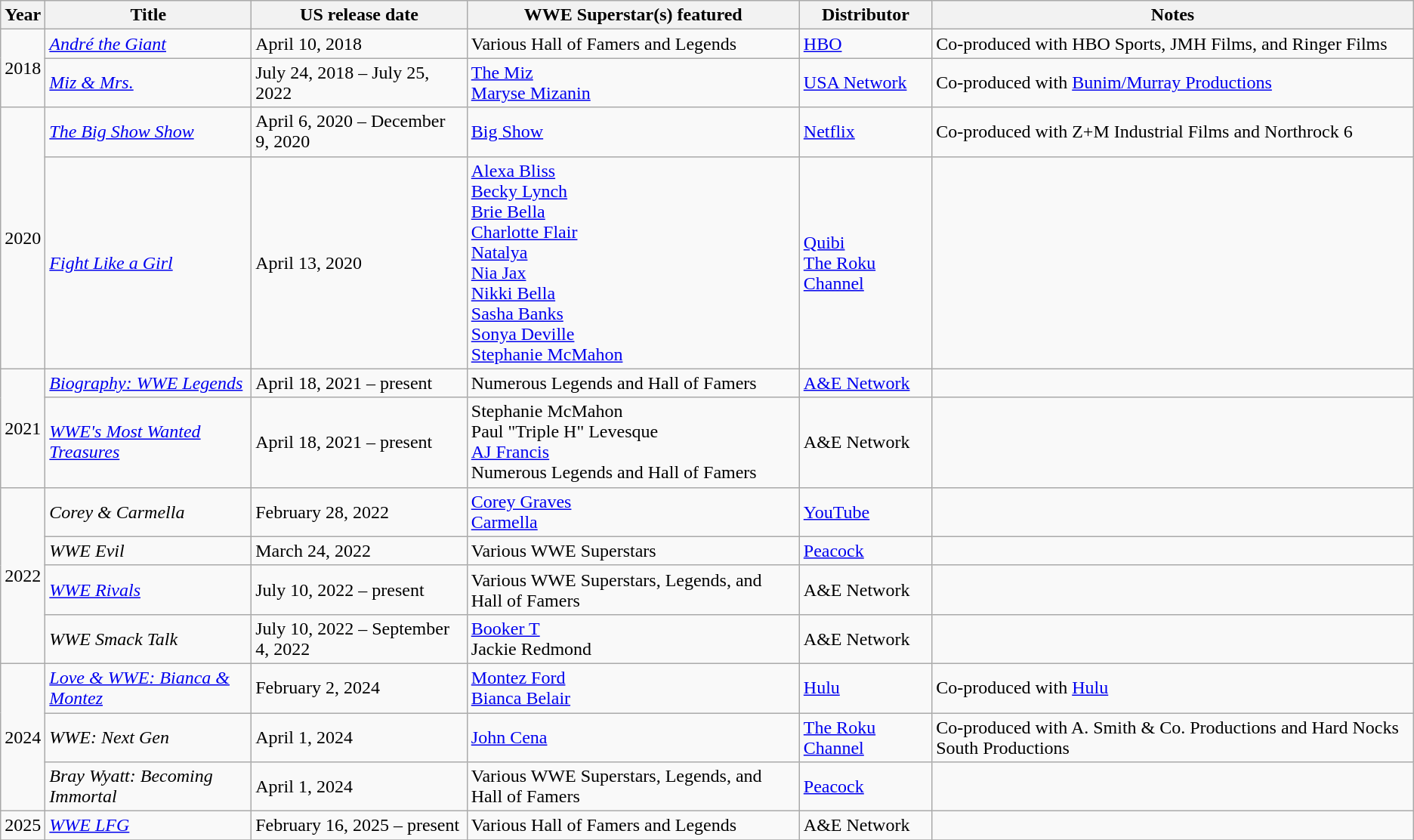<table class="wikitable">
<tr>
<th>Year</th>
<th>Title</th>
<th>US release date</th>
<th>WWE Superstar(s) featured</th>
<th>Distributor</th>
<th>Notes</th>
</tr>
<tr>
<td rowspan="2" align="center">2018</td>
<td><em><a href='#'>André the Giant</a></em></td>
<td>April 10, 2018</td>
<td>Various Hall of Famers and Legends</td>
<td><a href='#'>HBO</a></td>
<td>Co-produced with HBO Sports, JMH Films, and Ringer Films</td>
</tr>
<tr>
<td><em><a href='#'>Miz & Mrs.</a></em></td>
<td>July 24, 2018 – July 25, 2022</td>
<td><a href='#'>The Miz</a><br><a href='#'>Maryse Mizanin</a></td>
<td><a href='#'>USA Network</a></td>
<td>Co-produced with <a href='#'>Bunim/Murray Productions</a></td>
</tr>
<tr>
<td rowspan="2" align="center">2020</td>
<td><em><a href='#'>The Big Show Show</a></em></td>
<td>April 6, 2020 – December 9, 2020</td>
<td><a href='#'>Big Show</a></td>
<td><a href='#'>Netflix</a></td>
<td>Co-produced with Z+M Industrial Films and Northrock 6</td>
</tr>
<tr>
<td><em><a href='#'>Fight Like a Girl</a></em></td>
<td>April 13, 2020</td>
<td><a href='#'>Alexa Bliss</a><br><a href='#'>Becky Lynch</a><br><a href='#'>Brie Bella</a><br><a href='#'>Charlotte Flair</a><br><a href='#'>Natalya</a><br><a href='#'>Nia Jax</a><br><a href='#'>Nikki Bella</a><br><a href='#'>Sasha Banks</a><br><a href='#'>Sonya Deville</a><br><a href='#'>Stephanie McMahon</a></td>
<td><a href='#'>Quibi</a> <br><a href='#'>The Roku Channel</a> </td>
</tr>
<tr>
<td rowspan="2">2021</td>
<td><em><a href='#'>Biography: WWE Legends</a></em></td>
<td>April 18, 2021 – present</td>
<td>Numerous Legends and Hall of Famers</td>
<td><a href='#'>A&E Network</a></td>
<td></td>
</tr>
<tr>
<td><em><a href='#'>WWE's Most Wanted Treasures</a></em></td>
<td>April 18, 2021 – present</td>
<td>Stephanie McMahon<br>Paul "Triple H" Levesque<br><a href='#'>AJ Francis</a><br>Numerous Legends and Hall of Famers</td>
<td>A&E Network</td>
<td></td>
</tr>
<tr>
<td rowspan="4">2022</td>
<td><em>Corey & Carmella </em></td>
<td>February 28, 2022</td>
<td><a href='#'>Corey Graves</a><br><a href='#'>Carmella</a></td>
<td><a href='#'>YouTube</a></td>
<td></td>
</tr>
<tr>
<td><em>WWE Evil</em></td>
<td>March 24, 2022</td>
<td>Various WWE Superstars</td>
<td><a href='#'>Peacock</a></td>
<td></td>
</tr>
<tr>
<td><em><a href='#'>WWE Rivals</a></em></td>
<td>July 10, 2022 – present</td>
<td>Various WWE Superstars, Legends, and Hall of Famers</td>
<td>A&E Network</td>
<td></td>
</tr>
<tr>
<td><em>WWE Smack Talk</em></td>
<td>July 10, 2022 – September 4, 2022</td>
<td><a href='#'>Booker T</a><br>Jackie Redmond</td>
<td>A&E Network</td>
<td></td>
</tr>
<tr>
<td rowspan="3" align="center">2024</td>
<td><em><a href='#'>Love & WWE: Bianca & Montez</a></em></td>
<td>February 2, 2024</td>
<td><a href='#'>Montez Ford</a> <br><a href='#'>Bianca Belair</a></td>
<td><a href='#'>Hulu</a></td>
<td>Co-produced with <a href='#'>Hulu</a></td>
</tr>
<tr>
<td><em>WWE: Next Gen</em></td>
<td>April 1, 2024</td>
<td><a href='#'>John Cena</a></td>
<td><a href='#'>The Roku Channel</a></td>
<td>Co-produced with A. Smith & Co. Productions and Hard Nocks South Productions</td>
</tr>
<tr>
<td><em>Bray Wyatt: Becoming Immortal</em></td>
<td>April 1, 2024</td>
<td>Various WWE Superstars, Legends, and Hall of Famers</td>
<td><a href='#'>Peacock</a></td>
<td></td>
</tr>
<tr>
<td rowspan="1" align="center">2025</td>
<td><em><a href='#'>WWE LFG</a></em></td>
<td>February 16, 2025 – present</td>
<td>Various Hall of Famers and Legends</td>
<td>A&E Network</td>
<td></td>
</tr>
<tr>
</tr>
</table>
